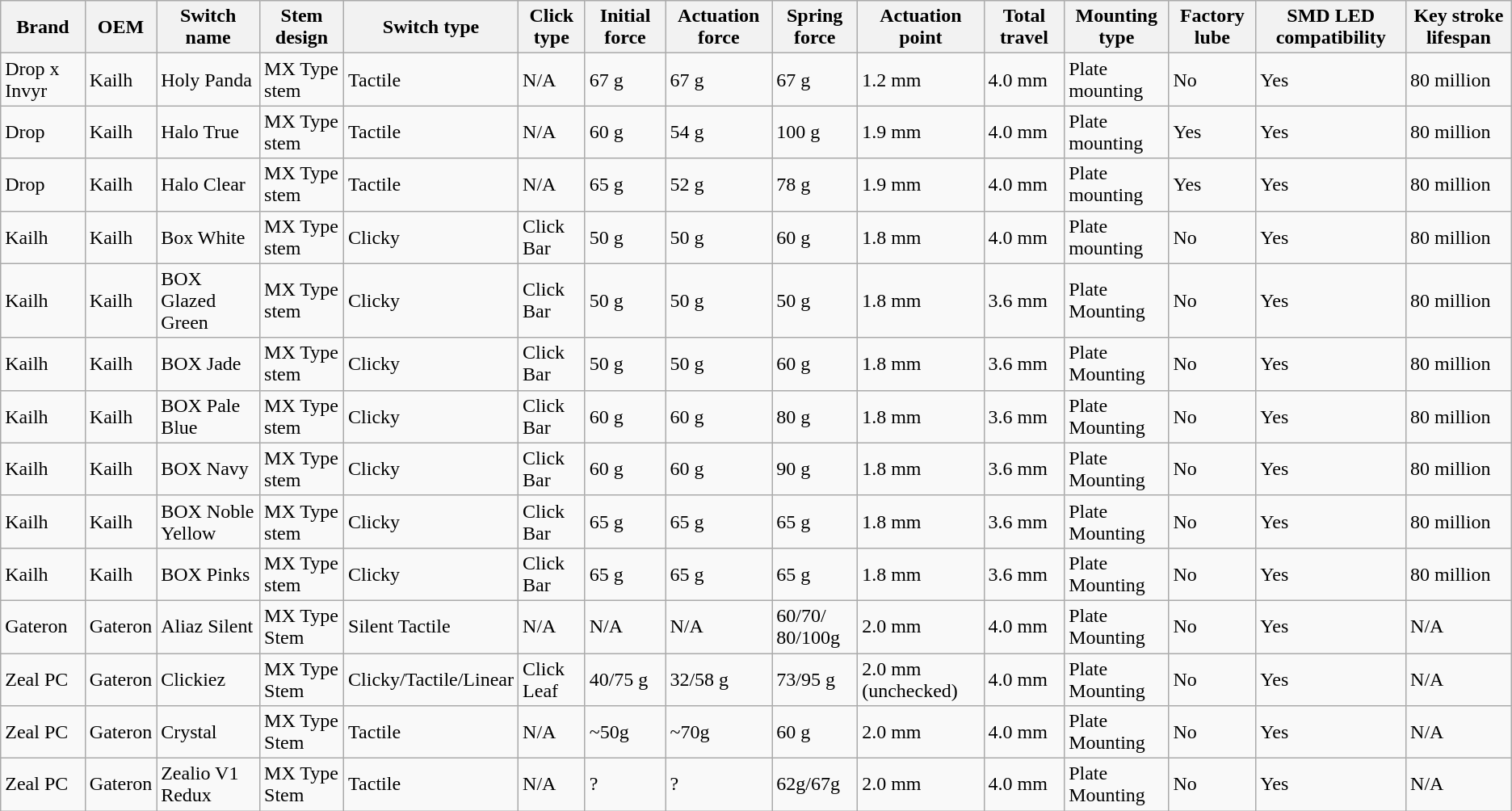<table class="wikitable">
<tr>
<th>Brand</th>
<th>OEM</th>
<th>Switch name</th>
<th>Stem design</th>
<th>Switch type</th>
<th>Click type</th>
<th>Initial force</th>
<th>Actuation force</th>
<th>Spring force</th>
<th>Actuation point</th>
<th>Total travel</th>
<th>Mounting type</th>
<th>Factory lube</th>
<th>SMD LED compatibility</th>
<th>Key stroke lifespan</th>
</tr>
<tr>
<td>Drop x Invyr</td>
<td>Kailh</td>
<td>Holy Panda</td>
<td>MX Type stem</td>
<td>Tactile</td>
<td>N/A</td>
<td>67 g</td>
<td>67 g</td>
<td>67 g</td>
<td>1.2 mm</td>
<td>4.0 mm</td>
<td>Plate mounting</td>
<td>No</td>
<td>Yes</td>
<td>80 million</td>
</tr>
<tr>
<td>Drop</td>
<td>Kailh</td>
<td>Halo True</td>
<td>MX Type stem</td>
<td>Tactile</td>
<td>N/A</td>
<td>60 g</td>
<td>54 g</td>
<td>100 g</td>
<td>1.9 mm</td>
<td>4.0 mm</td>
<td>Plate mounting</td>
<td>Yes</td>
<td>Yes</td>
<td>80 million</td>
</tr>
<tr>
<td>Drop</td>
<td>Kailh</td>
<td>Halo Clear</td>
<td>MX Type stem</td>
<td>Tactile</td>
<td>N/A</td>
<td>65 g</td>
<td>52 g</td>
<td>78 g</td>
<td>1.9 mm</td>
<td>4.0 mm</td>
<td>Plate mounting</td>
<td>Yes</td>
<td>Yes</td>
<td>80 million</td>
</tr>
<tr>
<td>Kailh</td>
<td>Kailh</td>
<td>Box White</td>
<td>MX Type stem</td>
<td>Clicky</td>
<td>Click Bar</td>
<td>50 g</td>
<td>50 g</td>
<td>60 g</td>
<td>1.8 mm</td>
<td>4.0 mm</td>
<td>Plate mounting</td>
<td>No</td>
<td>Yes</td>
<td>80 million</td>
</tr>
<tr>
<td>Kailh</td>
<td>Kailh</td>
<td>BOX Glazed Green</td>
<td>MX Type stem</td>
<td>Clicky</td>
<td>Click Bar</td>
<td>50 g</td>
<td>50 g</td>
<td>50 g</td>
<td>1.8 mm</td>
<td>3.6 mm</td>
<td>Plate Mounting</td>
<td>No</td>
<td>Yes</td>
<td>80 million</td>
</tr>
<tr>
<td>Kailh</td>
<td>Kailh</td>
<td>BOX Jade</td>
<td>MX Type stem</td>
<td>Clicky</td>
<td>Click Bar</td>
<td>50 g</td>
<td>50 g</td>
<td>60 g</td>
<td>1.8 mm</td>
<td>3.6 mm</td>
<td>Plate Mounting</td>
<td>No</td>
<td>Yes</td>
<td>80 million</td>
</tr>
<tr>
<td>Kailh</td>
<td>Kailh</td>
<td>BOX Pale Blue</td>
<td>MX Type stem</td>
<td>Clicky</td>
<td>Click Bar</td>
<td>60 g</td>
<td>60 g</td>
<td>80 g</td>
<td>1.8 mm</td>
<td>3.6 mm</td>
<td>Plate Mounting</td>
<td>No</td>
<td>Yes</td>
<td>80 million</td>
</tr>
<tr>
<td>Kailh</td>
<td>Kailh</td>
<td>BOX Navy</td>
<td>MX Type stem</td>
<td>Clicky</td>
<td>Click Bar</td>
<td>60 g</td>
<td>60 g</td>
<td>90 g</td>
<td>1.8 mm</td>
<td>3.6 mm</td>
<td>Plate Mounting</td>
<td>No</td>
<td>Yes</td>
<td>80 million</td>
</tr>
<tr>
<td>Kailh</td>
<td>Kailh</td>
<td>BOX Noble Yellow</td>
<td>MX Type stem</td>
<td>Clicky</td>
<td>Click Bar</td>
<td>65 g</td>
<td>65 g</td>
<td>65 g</td>
<td>1.8 mm</td>
<td>3.6 mm</td>
<td>Plate Mounting</td>
<td>No</td>
<td>Yes</td>
<td>80 million</td>
</tr>
<tr>
<td>Kailh</td>
<td>Kailh</td>
<td>BOX Pinks</td>
<td>MX Type stem</td>
<td>Clicky</td>
<td>Click Bar</td>
<td>65 g</td>
<td>65 g</td>
<td>65 g</td>
<td>1.8 mm</td>
<td>3.6 mm</td>
<td>Plate Mounting</td>
<td>No</td>
<td>Yes</td>
<td>80 million</td>
</tr>
<tr>
<td>Gateron</td>
<td>Gateron</td>
<td>Aliaz Silent</td>
<td>MX Type Stem</td>
<td>Silent Tactile</td>
<td>N/A</td>
<td>N/A</td>
<td>N/A</td>
<td>60/70/<br>80/100g</td>
<td>2.0 mm</td>
<td>4.0 mm</td>
<td>Plate Mounting</td>
<td>No</td>
<td>Yes</td>
<td>N/A</td>
</tr>
<tr>
<td>Zeal PC</td>
<td>Gateron</td>
<td>Clickiez</td>
<td>MX Type Stem</td>
<td>Clicky/Tactile/Linear</td>
<td>Click Leaf</td>
<td>40/75 g</td>
<td>32/58 g</td>
<td>73/95 g</td>
<td>2.0 mm (unchecked)</td>
<td>4.0 mm</td>
<td>Plate Mounting</td>
<td>No</td>
<td>Yes</td>
<td>N/A</td>
</tr>
<tr>
<td>Zeal PC</td>
<td>Gateron</td>
<td>Crystal</td>
<td>MX Type Stem</td>
<td>Tactile</td>
<td>N/A</td>
<td>~50g</td>
<td>~70g</td>
<td>60 g</td>
<td>2.0 mm</td>
<td>4.0 mm</td>
<td>Plate Mounting</td>
<td>No</td>
<td>Yes</td>
<td>N/A</td>
</tr>
<tr>
<td>Zeal PC</td>
<td>Gateron</td>
<td>Zealio V1 Redux</td>
<td>MX Type Stem</td>
<td>Tactile</td>
<td>N/A</td>
<td>?</td>
<td>?</td>
<td>62g/67g</td>
<td>2.0 mm</td>
<td>4.0 mm</td>
<td>Plate Mounting</td>
<td>No</td>
<td>Yes</td>
<td>N/A</td>
</tr>
</table>
